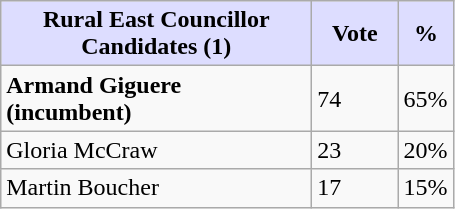<table class="wikitable">
<tr>
<th style="background:#ddf; width:200px;">Rural East Councillor Candidates (1)</th>
<th style="background:#ddf; width:50px;">Vote</th>
<th style="background:#ddf; width:30px;">%</th>
</tr>
<tr>
<td><strong>Armand Giguere (incumbent)</strong></td>
<td>74</td>
<td>65%</td>
</tr>
<tr>
<td>Gloria McCraw</td>
<td>23</td>
<td>20%</td>
</tr>
<tr>
<td>Martin Boucher</td>
<td>17</td>
<td>15%</td>
</tr>
</table>
